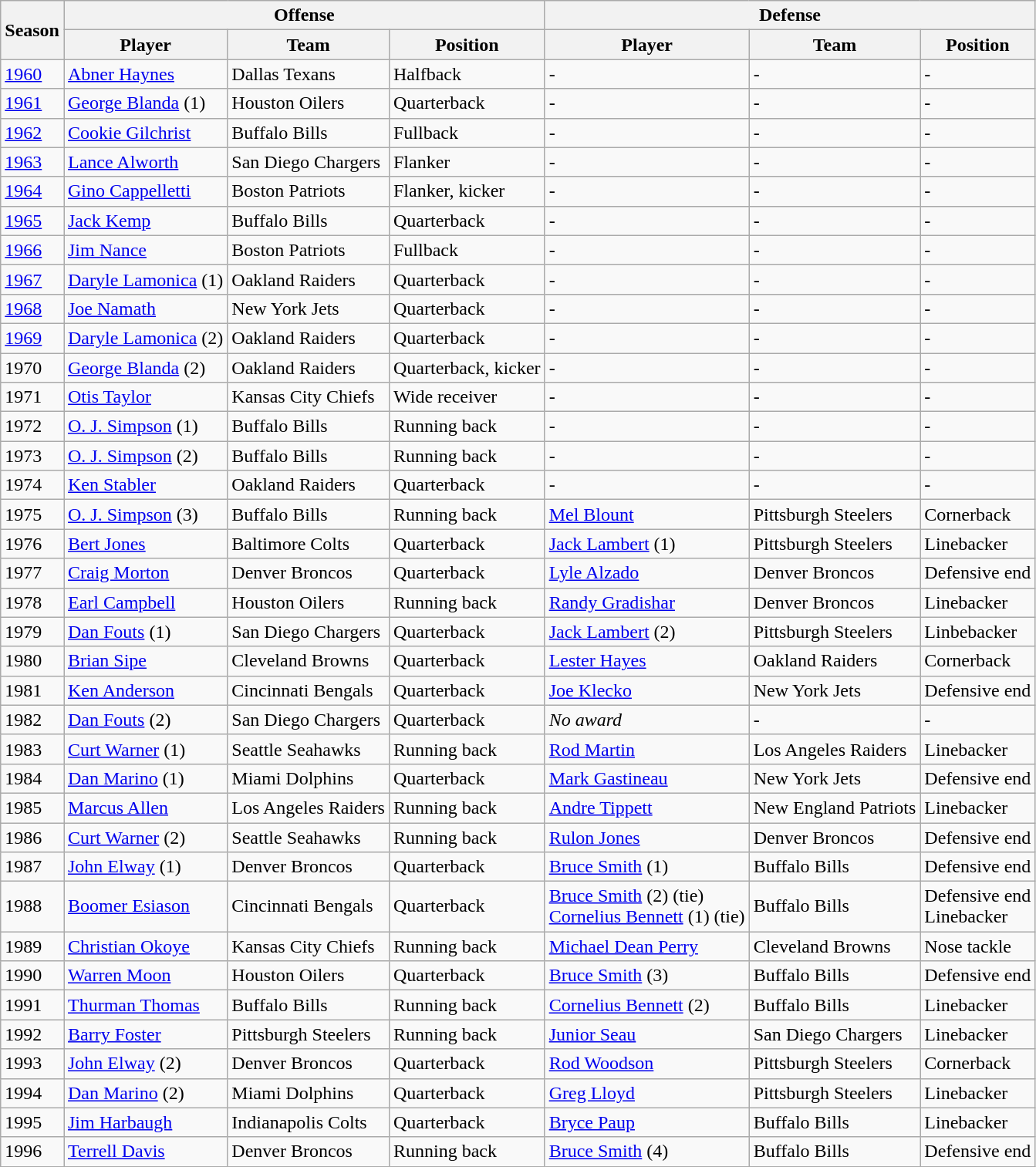<table class="wikitable">
<tr>
<th rowspan=2>Season</th>
<th colspan=3>Offense</th>
<th colspan=3>Defense</th>
</tr>
<tr>
<th>Player</th>
<th>Team</th>
<th>Position</th>
<th>Player</th>
<th>Team</th>
<th>Position</th>
</tr>
<tr>
<td><a href='#'>1960</a></td>
<td><a href='#'>Abner Haynes</a></td>
<td>Dallas Texans</td>
<td>Halfback</td>
<td>-</td>
<td>-</td>
<td>-</td>
</tr>
<tr>
<td><a href='#'>1961</a></td>
<td><a href='#'>George Blanda</a> (1)</td>
<td>Houston Oilers</td>
<td>Quarterback</td>
<td>-</td>
<td>-</td>
<td>-</td>
</tr>
<tr>
<td><a href='#'>1962</a></td>
<td><a href='#'>Cookie Gilchrist</a></td>
<td>Buffalo Bills</td>
<td>Fullback</td>
<td>-</td>
<td>-</td>
<td>-</td>
</tr>
<tr>
<td><a href='#'>1963</a></td>
<td><a href='#'>Lance Alworth</a></td>
<td>San Diego Chargers</td>
<td>Flanker</td>
<td>-</td>
<td>-</td>
<td>-</td>
</tr>
<tr>
<td><a href='#'>1964</a></td>
<td><a href='#'>Gino Cappelletti</a></td>
<td>Boston Patriots</td>
<td>Flanker, kicker</td>
<td>-</td>
<td>-</td>
<td>-</td>
</tr>
<tr>
<td><a href='#'>1965</a></td>
<td><a href='#'>Jack Kemp</a></td>
<td>Buffalo Bills</td>
<td>Quarterback</td>
<td>-</td>
<td>-</td>
<td>-</td>
</tr>
<tr>
<td><a href='#'>1966</a></td>
<td><a href='#'>Jim Nance</a></td>
<td>Boston Patriots</td>
<td>Fullback</td>
<td>-</td>
<td>-</td>
<td>-</td>
</tr>
<tr>
<td><a href='#'>1967</a></td>
<td><a href='#'>Daryle Lamonica</a> (1)</td>
<td>Oakland Raiders</td>
<td>Quarterback</td>
<td>-</td>
<td>-</td>
<td>-</td>
</tr>
<tr>
<td><a href='#'>1968</a></td>
<td><a href='#'>Joe Namath</a></td>
<td>New York Jets</td>
<td>Quarterback</td>
<td>-</td>
<td>-</td>
<td>-</td>
</tr>
<tr>
<td><a href='#'>1969</a></td>
<td><a href='#'>Daryle Lamonica</a> (2)</td>
<td>Oakland Raiders</td>
<td>Quarterback</td>
<td>-</td>
<td>-</td>
<td>-</td>
</tr>
<tr>
<td>1970</td>
<td><a href='#'>George Blanda</a> (2)</td>
<td>Oakland Raiders</td>
<td>Quarterback, kicker</td>
<td>-</td>
<td>-</td>
<td>-</td>
</tr>
<tr>
<td>1971</td>
<td><a href='#'>Otis Taylor</a></td>
<td>Kansas City Chiefs</td>
<td>Wide receiver</td>
<td>-</td>
<td>-</td>
<td>-</td>
</tr>
<tr>
<td>1972</td>
<td><a href='#'>O. J. Simpson</a> (1)</td>
<td>Buffalo Bills</td>
<td>Running back</td>
<td>-</td>
<td>-</td>
<td>-</td>
</tr>
<tr>
<td>1973</td>
<td><a href='#'>O. J. Simpson</a> (2)</td>
<td>Buffalo Bills</td>
<td>Running back</td>
<td>-</td>
<td>-</td>
<td>-</td>
</tr>
<tr>
<td>1974</td>
<td><a href='#'>Ken Stabler</a></td>
<td>Oakland Raiders</td>
<td>Quarterback</td>
<td>-</td>
<td>-</td>
<td>-</td>
</tr>
<tr>
<td>1975</td>
<td><a href='#'>O. J. Simpson</a> (3)</td>
<td>Buffalo Bills</td>
<td>Running back</td>
<td><a href='#'>Mel Blount</a></td>
<td>Pittsburgh Steelers</td>
<td>Cornerback</td>
</tr>
<tr>
<td>1976</td>
<td><a href='#'>Bert Jones</a></td>
<td>Baltimore Colts</td>
<td>Quarterback</td>
<td><a href='#'>Jack Lambert</a> (1)</td>
<td>Pittsburgh Steelers</td>
<td>Linebacker</td>
</tr>
<tr>
<td>1977</td>
<td><a href='#'>Craig Morton</a></td>
<td>Denver Broncos</td>
<td>Quarterback</td>
<td><a href='#'>Lyle Alzado</a></td>
<td>Denver Broncos</td>
<td>Defensive end</td>
</tr>
<tr>
<td>1978</td>
<td><a href='#'>Earl Campbell</a></td>
<td>Houston Oilers</td>
<td>Running back</td>
<td><a href='#'>Randy Gradishar</a></td>
<td>Denver Broncos</td>
<td>Linebacker</td>
</tr>
<tr>
<td>1979</td>
<td><a href='#'>Dan Fouts</a> (1)</td>
<td>San Diego Chargers</td>
<td>Quarterback</td>
<td><a href='#'>Jack Lambert</a> (2)</td>
<td>Pittsburgh Steelers</td>
<td>Linbebacker</td>
</tr>
<tr>
<td>1980</td>
<td><a href='#'>Brian Sipe</a></td>
<td>Cleveland Browns</td>
<td>Quarterback</td>
<td><a href='#'>Lester Hayes</a></td>
<td>Oakland Raiders</td>
<td>Cornerback</td>
</tr>
<tr>
<td>1981</td>
<td><a href='#'>Ken Anderson</a></td>
<td>Cincinnati Bengals</td>
<td>Quarterback</td>
<td><a href='#'>Joe Klecko</a></td>
<td>New York Jets</td>
<td>Defensive end</td>
</tr>
<tr>
<td>1982</td>
<td><a href='#'>Dan Fouts</a> (2)</td>
<td>San Diego Chargers</td>
<td>Quarterback</td>
<td><em>No award</em></td>
<td>-</td>
<td>-</td>
</tr>
<tr>
<td>1983</td>
<td><a href='#'>Curt Warner</a> (1)</td>
<td>Seattle Seahawks</td>
<td>Running back</td>
<td><a href='#'>Rod Martin</a></td>
<td>Los Angeles Raiders</td>
<td>Linebacker</td>
</tr>
<tr>
<td>1984</td>
<td><a href='#'>Dan Marino</a> (1)</td>
<td>Miami Dolphins</td>
<td>Quarterback</td>
<td><a href='#'>Mark Gastineau</a></td>
<td>New York Jets</td>
<td>Defensive end</td>
</tr>
<tr>
<td>1985</td>
<td><a href='#'>Marcus Allen</a></td>
<td>Los Angeles Raiders</td>
<td>Running back</td>
<td><a href='#'>Andre Tippett</a></td>
<td>New England Patriots</td>
<td>Linebacker</td>
</tr>
<tr>
<td>1986</td>
<td><a href='#'>Curt Warner</a> (2)</td>
<td>Seattle Seahawks</td>
<td>Running back</td>
<td><a href='#'>Rulon Jones</a></td>
<td>Denver Broncos</td>
<td>Defensive end</td>
</tr>
<tr>
<td>1987</td>
<td><a href='#'>John Elway</a> (1)</td>
<td>Denver Broncos</td>
<td>Quarterback</td>
<td><a href='#'>Bruce Smith</a> (1)</td>
<td>Buffalo Bills</td>
<td>Defensive end</td>
</tr>
<tr>
<td>1988</td>
<td><a href='#'>Boomer Esiason</a></td>
<td>Cincinnati Bengals</td>
<td>Quarterback</td>
<td><a href='#'>Bruce Smith</a> (2) (tie) <br> <a href='#'>Cornelius Bennett</a> (1) (tie)</td>
<td>Buffalo Bills</td>
<td>Defensive end <br> Linebacker</td>
</tr>
<tr>
<td>1989</td>
<td><a href='#'>Christian Okoye</a></td>
<td>Kansas City Chiefs</td>
<td>Running back</td>
<td><a href='#'>Michael Dean Perry</a></td>
<td>Cleveland Browns</td>
<td>Nose tackle</td>
</tr>
<tr>
<td>1990</td>
<td><a href='#'>Warren Moon</a></td>
<td>Houston Oilers</td>
<td>Quarterback</td>
<td><a href='#'>Bruce Smith</a> (3)</td>
<td>Buffalo Bills</td>
<td>Defensive end</td>
</tr>
<tr>
<td>1991</td>
<td><a href='#'>Thurman Thomas</a></td>
<td>Buffalo Bills</td>
<td>Running back</td>
<td><a href='#'>Cornelius Bennett</a> (2)</td>
<td>Buffalo Bills</td>
<td>Linebacker</td>
</tr>
<tr>
<td>1992</td>
<td><a href='#'>Barry Foster</a></td>
<td>Pittsburgh Steelers</td>
<td>Running back</td>
<td><a href='#'>Junior Seau</a></td>
<td>San Diego Chargers</td>
<td>Linebacker</td>
</tr>
<tr>
<td>1993</td>
<td><a href='#'>John Elway</a> (2)</td>
<td>Denver Broncos</td>
<td>Quarterback</td>
<td><a href='#'>Rod Woodson</a></td>
<td>Pittsburgh Steelers</td>
<td>Cornerback</td>
</tr>
<tr>
<td>1994</td>
<td><a href='#'>Dan Marino</a> (2)</td>
<td>Miami Dolphins</td>
<td>Quarterback</td>
<td><a href='#'>Greg Lloyd</a></td>
<td>Pittsburgh Steelers</td>
<td>Linebacker</td>
</tr>
<tr>
<td>1995</td>
<td><a href='#'>Jim Harbaugh</a></td>
<td>Indianapolis Colts</td>
<td>Quarterback</td>
<td><a href='#'>Bryce Paup</a></td>
<td>Buffalo Bills</td>
<td>Linebacker</td>
</tr>
<tr>
<td>1996</td>
<td><a href='#'>Terrell Davis</a></td>
<td>Denver Broncos</td>
<td>Running back</td>
<td><a href='#'>Bruce Smith</a> (4)</td>
<td>Buffalo Bills</td>
<td>Defensive end</td>
</tr>
</table>
